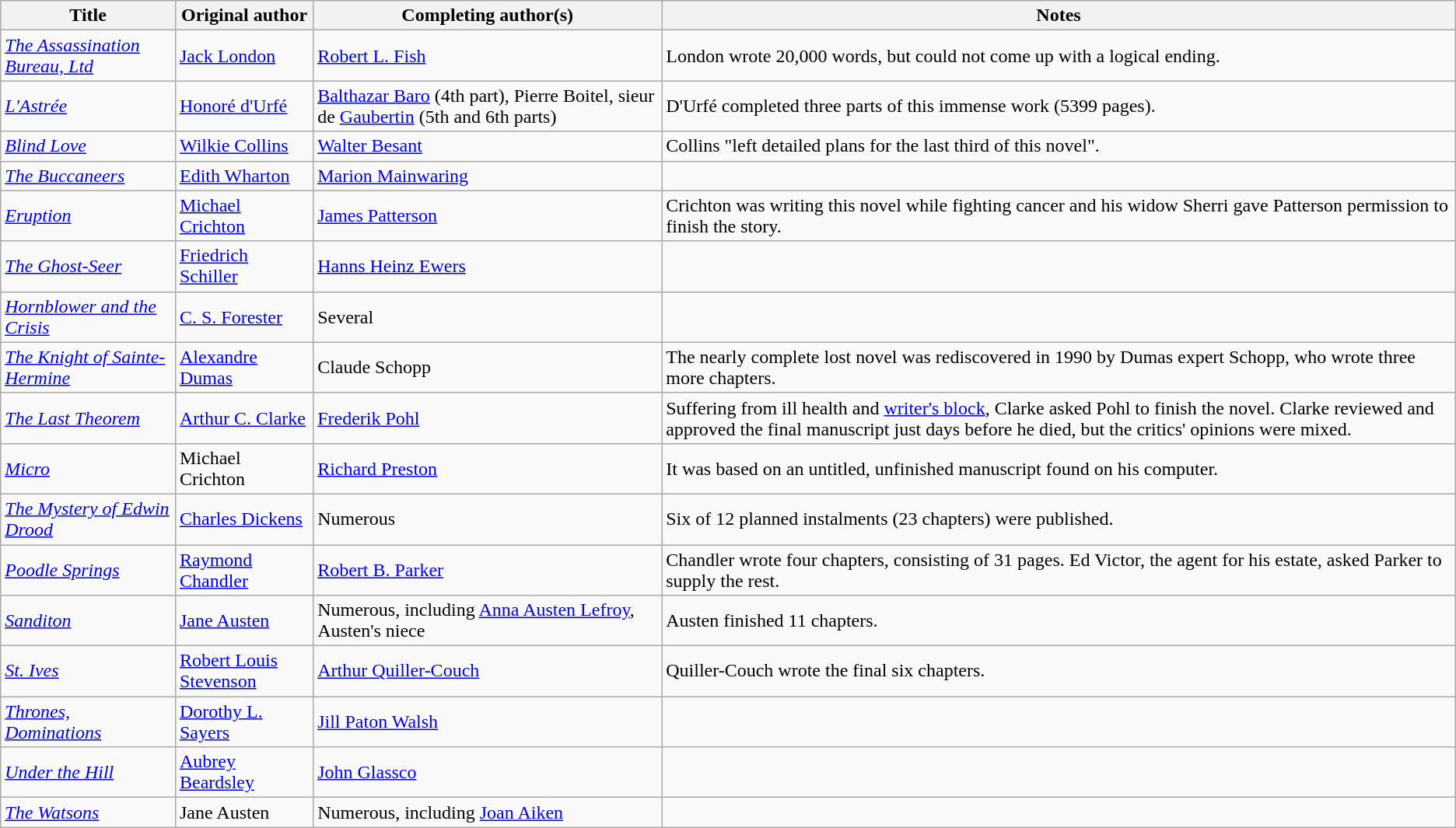<table class="wikitable">
<tr>
<th>Title</th>
<th>Original author</th>
<th>Completing author(s)</th>
<th>Notes</th>
</tr>
<tr>
<td><em><a href='#'>The Assassination Bureau, Ltd</a></em></td>
<td><a href='#'>Jack London</a></td>
<td><a href='#'>Robert L. Fish</a></td>
<td>London wrote 20,000 words, but could not come up with a logical ending.</td>
</tr>
<tr>
<td><em><a href='#'>L'Astrée</a></em></td>
<td><a href='#'>Honoré d'Urfé</a></td>
<td><a href='#'>Balthazar Baro</a> (4th part), Pierre Boitel, sieur de <a href='#'>Gaubertin</a> (5th and 6th parts)</td>
<td>D'Urfé completed three parts of this immense work (5399 pages).</td>
</tr>
<tr>
<td><em><a href='#'>Blind Love</a></em></td>
<td><a href='#'>Wilkie Collins</a></td>
<td><a href='#'>Walter Besant</a></td>
<td>Collins "left detailed plans for the last third of this novel".</td>
</tr>
<tr>
<td><em><a href='#'>The Buccaneers</a></em></td>
<td><a href='#'>Edith Wharton</a></td>
<td><a href='#'>Marion Mainwaring</a></td>
</tr>
<tr>
<td><em><a href='#'>Eruption</a></em></td>
<td><a href='#'>Michael Crichton</a></td>
<td><a href='#'>James Patterson</a></td>
<td>Crichton was writing this novel while fighting cancer and his widow Sherri gave Patterson permission to finish the story.</td>
</tr>
<tr>
<td><em><a href='#'>The Ghost-Seer</a></em></td>
<td><a href='#'>Friedrich Schiller</a></td>
<td><a href='#'>Hanns Heinz Ewers</a></td>
<td></td>
</tr>
<tr>
<td><em><a href='#'>Hornblower and the Crisis</a></em></td>
<td><a href='#'>C. S. Forester</a></td>
<td>Several</td>
<td></td>
</tr>
<tr>
<td><em><a href='#'>The Knight of Sainte-Hermine</a></em></td>
<td><a href='#'>Alexandre Dumas</a></td>
<td>Claude Schopp</td>
<td>The nearly complete lost novel was rediscovered in 1990 by Dumas expert Schopp, who wrote three more chapters.</td>
</tr>
<tr>
<td><em><a href='#'>The Last Theorem</a></em></td>
<td><a href='#'>Arthur C. Clarke</a></td>
<td><a href='#'>Frederik Pohl</a></td>
<td>Suffering from ill health and <a href='#'>writer's block</a>, Clarke asked Pohl to finish the novel. Clarke reviewed and approved the final manuscript just days before he died, but the critics' opinions were mixed.</td>
</tr>
<tr>
<td><em><a href='#'>Micro</a></em></td>
<td>Michael Crichton</td>
<td><a href='#'>Richard Preston</a></td>
<td>It was based on an untitled, unfinished manuscript found on his computer.</td>
</tr>
<tr>
<td><em><a href='#'>The Mystery of Edwin Drood</a></em></td>
<td><a href='#'>Charles Dickens</a></td>
<td>Numerous</td>
<td>Six of 12 planned instalments (23 chapters) were published.</td>
</tr>
<tr>
<td><em><a href='#'>Poodle Springs</a></em></td>
<td><a href='#'>Raymond Chandler</a></td>
<td><a href='#'>Robert B. Parker</a></td>
<td>Chandler wrote four chapters, consisting of 31 pages. Ed Victor, the agent for his estate, asked Parker to supply the rest.</td>
</tr>
<tr>
<td><em><a href='#'>Sanditon</a></em></td>
<td><a href='#'>Jane Austen</a></td>
<td>Numerous, including <a href='#'>Anna Austen Lefroy</a>, Austen's niece</td>
<td>Austen finished 11 chapters.</td>
</tr>
<tr>
<td><em><a href='#'>St. Ives</a></em></td>
<td><a href='#'>Robert Louis Stevenson</a></td>
<td><a href='#'>Arthur Quiller-Couch</a></td>
<td>Quiller-Couch wrote the final six chapters.</td>
</tr>
<tr>
<td><em><a href='#'>Thrones, Dominations</a></em></td>
<td><a href='#'>Dorothy L. Sayers</a></td>
<td><a href='#'>Jill Paton Walsh</a></td>
<td></td>
</tr>
<tr>
<td><em><a href='#'>Under the Hill</a></em></td>
<td><a href='#'>Aubrey Beardsley</a></td>
<td><a href='#'>John Glassco</a></td>
<td></td>
</tr>
<tr>
<td><em><a href='#'>The Watsons</a></em></td>
<td>Jane Austen</td>
<td>Numerous, including <a href='#'>Joan Aiken</a></td>
<td></td>
</tr>
</table>
